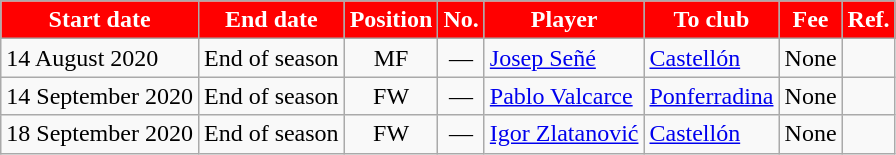<table class="wikitable sortable">
<tr>
<th style="background:#FF0000; color:white;"><strong>Start date</strong></th>
<th style="background:#FF0000; color:white;"><strong>End date</strong></th>
<th style="background:#FF0000; color:white;"><strong>Position</strong></th>
<th style="background:#FF0000; color:white;"><strong>No.</strong></th>
<th style="background:#FF0000; color:white;"><strong>Player</strong></th>
<th style="background:#FF0000; color:white;"><strong>To club</strong></th>
<th style="background:#FF0000; color:white;"><strong>Fee</strong></th>
<th style="background:#FF0000; color:white;"><strong>Ref.</strong></th>
</tr>
<tr>
<td>14 August 2020</td>
<td>End of season</td>
<td style="text-align:center;">MF</td>
<td style="text-align:center;">—</td>
<td style="text-align:left;"> <a href='#'>Josep Señé</a></td>
<td style="text-align:left;"> <a href='#'>Castellón</a></td>
<td>None</td>
<td></td>
</tr>
<tr>
<td>14 September 2020</td>
<td>End of season</td>
<td style="text-align:center;">FW</td>
<td style="text-align:center;">—</td>
<td style="text-align:left;"> <a href='#'>Pablo Valcarce</a></td>
<td style="text-align:left;"> <a href='#'>Ponferradina</a></td>
<td>None</td>
<td></td>
</tr>
<tr>
<td>18 September 2020</td>
<td>End of season</td>
<td style="text-align:center;">FW</td>
<td style="text-align:center;">—</td>
<td style="text-align:left;"> <a href='#'>Igor Zlatanović</a></td>
<td style="text-align:left;"> <a href='#'>Castellón</a></td>
<td>None</td>
<td></td>
</tr>
</table>
